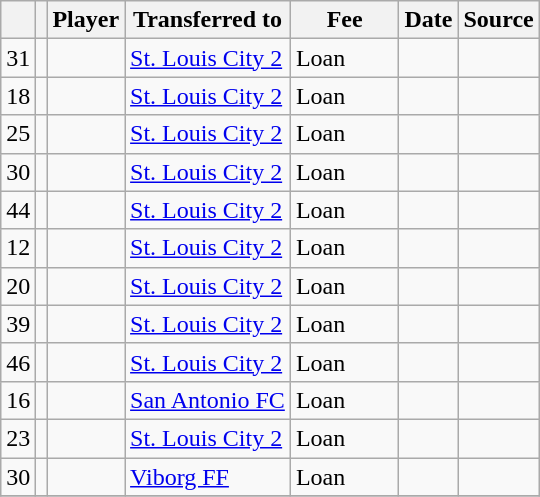<table class="wikitable plainrowheaders sortable">
<tr>
<th></th>
<th></th>
<th scope=col>Player</th>
<th>Transferred to</th>
<th !scope=col; style="width: 65px;">Fee</th>
<th scope=col>Date</th>
<th scope=col>Source</th>
</tr>
<tr>
<td align=center>31</td>
<td align=center></td>
<td></td>
<td> <a href='#'>St. Louis City 2</a></td>
<td>Loan</td>
<td></td>
<td></td>
</tr>
<tr>
<td align=center>18</td>
<td align=center></td>
<td></td>
<td> <a href='#'>St. Louis City 2</a></td>
<td>Loan</td>
<td></td>
<td></td>
</tr>
<tr>
<td align=center>25</td>
<td align=center></td>
<td></td>
<td> <a href='#'>St. Louis City 2</a></td>
<td>Loan</td>
<td></td>
<td></td>
</tr>
<tr>
<td align=center>30</td>
<td align=center></td>
<td></td>
<td> <a href='#'>St. Louis City 2</a></td>
<td>Loan</td>
<td></td>
<td></td>
</tr>
<tr>
<td align=center>44</td>
<td align=center></td>
<td></td>
<td> <a href='#'>St. Louis City 2</a></td>
<td>Loan</td>
<td></td>
<td></td>
</tr>
<tr>
<td align=center>12</td>
<td align=center></td>
<td></td>
<td> <a href='#'>St. Louis City 2</a></td>
<td>Loan</td>
<td></td>
<td></td>
</tr>
<tr>
<td align=center>20</td>
<td align=center></td>
<td></td>
<td> <a href='#'>St. Louis City 2</a></td>
<td>Loan</td>
<td></td>
<td></td>
</tr>
<tr>
<td align=center>39</td>
<td align=center></td>
<td></td>
<td> <a href='#'>St. Louis City 2</a></td>
<td>Loan</td>
<td></td>
<td></td>
</tr>
<tr>
<td align=center>46</td>
<td align=center></td>
<td></td>
<td> <a href='#'>St. Louis City 2</a></td>
<td>Loan</td>
<td></td>
<td></td>
</tr>
<tr>
<td align=center>16</td>
<td align=center></td>
<td></td>
<td> <a href='#'>San Antonio FC</a></td>
<td>Loan</td>
<td></td>
<td></td>
</tr>
<tr>
<td align=center>23</td>
<td align=center></td>
<td></td>
<td> <a href='#'>St. Louis City 2</a></td>
<td>Loan</td>
<td></td>
<td></td>
</tr>
<tr>
<td align=center>30</td>
<td align=center></td>
<td></td>
<td> <a href='#'>Viborg FF</a></td>
<td>Loan</td>
<td></td>
<td></td>
</tr>
<tr>
</tr>
</table>
